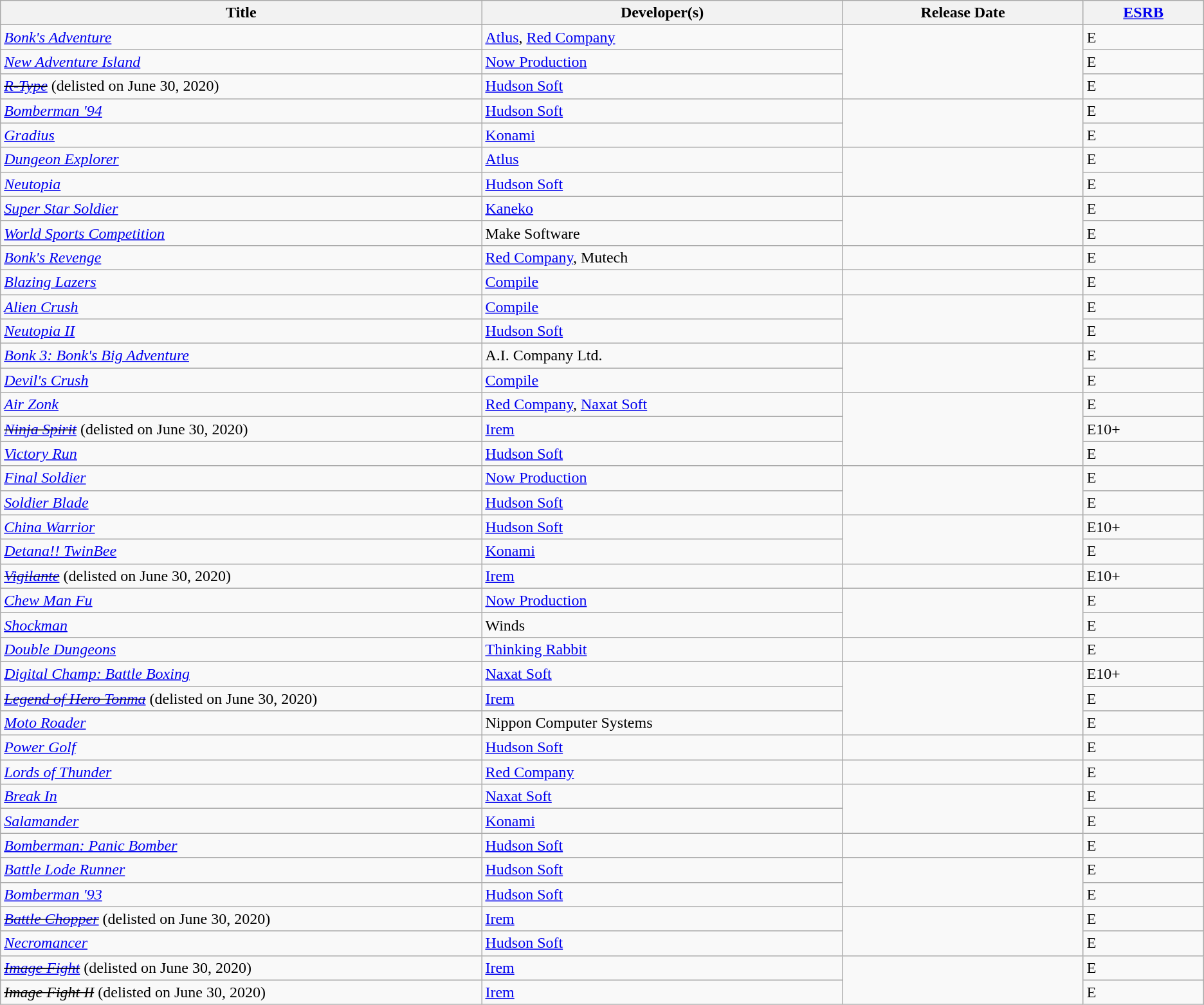<table class="wikitable sortable">
<tr>
<th style="width:20%;">Title</th>
<th style="width:15%;">Developer(s)</th>
<th style="width:10%;">Release Date</th>
<th style="width:5%;"><a href='#'>ESRB</a></th>
</tr>
<tr>
<td><em><a href='#'>Bonk's Adventure</a></em></td>
<td><a href='#'>Atlus</a>, <a href='#'>Red Company</a></td>
<td rowspan="3"></td>
<td>E</td>
</tr>
<tr>
<td><em><a href='#'>New Adventure Island</a></em></td>
<td><a href='#'>Now Production</a></td>
<td>E</td>
</tr>
<tr>
<td><s><em><a href='#'>R-Type</a></em></s> (delisted on June 30, 2020)</td>
<td><a href='#'>Hudson Soft</a></td>
<td>E</td>
</tr>
<tr>
<td><em><a href='#'>Bomberman '94</a></em></td>
<td><a href='#'>Hudson Soft</a></td>
<td rowspan="2"></td>
<td>E</td>
</tr>
<tr>
<td><em><a href='#'>Gradius</a></em></td>
<td><a href='#'>Konami</a></td>
<td>E</td>
</tr>
<tr>
<td><em><a href='#'>Dungeon Explorer</a></em></td>
<td><a href='#'>Atlus</a></td>
<td rowspan="2"></td>
<td>E</td>
</tr>
<tr>
<td><em><a href='#'>Neutopia</a></em></td>
<td><a href='#'>Hudson Soft</a></td>
<td>E</td>
</tr>
<tr>
<td><em><a href='#'>Super Star Soldier</a></em></td>
<td><a href='#'>Kaneko</a></td>
<td rowspan="2"></td>
<td>E</td>
</tr>
<tr>
<td><em><a href='#'>World Sports Competition</a></em></td>
<td>Make Software</td>
<td>E</td>
</tr>
<tr>
<td><em><a href='#'>Bonk's Revenge</a></em></td>
<td><a href='#'>Red Company</a>, Mutech</td>
<td></td>
<td>E</td>
</tr>
<tr>
<td><em><a href='#'>Blazing Lazers</a></em></td>
<td><a href='#'>Compile</a></td>
<td></td>
<td>E</td>
</tr>
<tr>
<td><em><a href='#'>Alien Crush</a></em></td>
<td><a href='#'>Compile</a></td>
<td rowspan="2"></td>
<td>E</td>
</tr>
<tr>
<td><em><a href='#'>Neutopia II</a></em></td>
<td><a href='#'>Hudson Soft</a></td>
<td>E</td>
</tr>
<tr>
<td><em><a href='#'>Bonk 3: Bonk's Big Adventure</a></em></td>
<td>A.I. Company Ltd.</td>
<td rowspan="2"></td>
<td>E</td>
</tr>
<tr>
<td><em><a href='#'>Devil's Crush</a></em></td>
<td><a href='#'>Compile</a></td>
<td>E</td>
</tr>
<tr>
<td><em><a href='#'>Air Zonk</a></em></td>
<td><a href='#'>Red Company</a>, <a href='#'>Naxat Soft</a></td>
<td rowspan="3"></td>
<td>E</td>
</tr>
<tr>
<td><s><em><a href='#'>Ninja Spirit</a></em></s> (delisted on June 30, 2020)</td>
<td><a href='#'>Irem</a></td>
<td>E10+</td>
</tr>
<tr>
<td><em><a href='#'>Victory Run</a></em></td>
<td><a href='#'>Hudson Soft</a></td>
<td>E</td>
</tr>
<tr>
<td><em><a href='#'>Final Soldier</a></em></td>
<td><a href='#'>Now Production</a></td>
<td rowspan="2"></td>
<td>E</td>
</tr>
<tr>
<td><em><a href='#'>Soldier Blade</a></em></td>
<td><a href='#'>Hudson Soft</a></td>
<td>E</td>
</tr>
<tr>
<td><em><a href='#'>China Warrior</a></em></td>
<td><a href='#'>Hudson Soft</a></td>
<td rowspan="2"></td>
<td>E10+</td>
</tr>
<tr>
<td><em><a href='#'>Detana!! TwinBee</a></em></td>
<td><a href='#'>Konami</a></td>
<td>E</td>
</tr>
<tr>
<td><s><em><a href='#'>Vigilante</a></em></s> (delisted on June 30, 2020)</td>
<td><a href='#'>Irem</a></td>
<td></td>
<td>E10+</td>
</tr>
<tr>
<td><em><a href='#'>Chew Man Fu</a></em></td>
<td><a href='#'>Now Production</a></td>
<td rowspan="2"></td>
<td>E</td>
</tr>
<tr>
<td><em><a href='#'>Shockman</a></em></td>
<td>Winds</td>
<td>E</td>
</tr>
<tr>
<td><em><a href='#'>Double Dungeons</a></em></td>
<td><a href='#'>Thinking Rabbit</a></td>
<td></td>
<td>E</td>
</tr>
<tr>
<td><em><a href='#'>Digital Champ: Battle Boxing</a></em></td>
<td><a href='#'>Naxat Soft</a></td>
<td rowspan="3"></td>
<td>E10+</td>
</tr>
<tr>
<td><s><em><a href='#'>Legend of Hero Tonma</a></em></s> (delisted on June 30, 2020)</td>
<td><a href='#'>Irem</a></td>
<td>E</td>
</tr>
<tr>
<td><em><a href='#'>Moto Roader</a></em></td>
<td>Nippon Computer Systems</td>
<td>E</td>
</tr>
<tr>
<td><em><a href='#'>Power Golf</a></em></td>
<td><a href='#'>Hudson Soft</a></td>
<td></td>
<td>E</td>
</tr>
<tr>
<td><em><a href='#'>Lords of Thunder</a></em></td>
<td><a href='#'>Red Company</a></td>
<td></td>
<td>E</td>
</tr>
<tr>
<td><em><a href='#'>Break In</a></em></td>
<td><a href='#'>Naxat Soft</a></td>
<td rowspan="2"></td>
<td>E</td>
</tr>
<tr>
<td><em><a href='#'>Salamander</a></em></td>
<td><a href='#'>Konami</a></td>
<td>E</td>
</tr>
<tr>
<td><em><a href='#'>Bomberman: Panic Bomber</a></em></td>
<td><a href='#'>Hudson Soft</a></td>
<td></td>
<td>E</td>
</tr>
<tr>
<td><em><a href='#'>Battle Lode Runner</a></em></td>
<td><a href='#'>Hudson Soft</a></td>
<td rowspan="2"></td>
<td>E</td>
</tr>
<tr>
<td><em><a href='#'>Bomberman '93</a></em></td>
<td><a href='#'>Hudson Soft</a></td>
<td>E</td>
</tr>
<tr>
<td><s><em><a href='#'>Battle Chopper</a></em></s> (delisted on June 30, 2020)</td>
<td><a href='#'>Irem</a></td>
<td rowspan="2"></td>
<td>E</td>
</tr>
<tr>
<td><em><a href='#'>Necromancer</a></em></td>
<td><a href='#'>Hudson Soft</a></td>
<td>E</td>
</tr>
<tr>
<td><s><em><a href='#'>Image Fight</a></em></s> (delisted on June 30, 2020)</td>
<td><a href='#'>Irem</a></td>
<td rowspan="2"></td>
<td>E</td>
</tr>
<tr>
<td><s><em>Image Fight II</em></s> (delisted on June 30, 2020)</td>
<td><a href='#'>Irem</a></td>
<td>E</td>
</tr>
</table>
